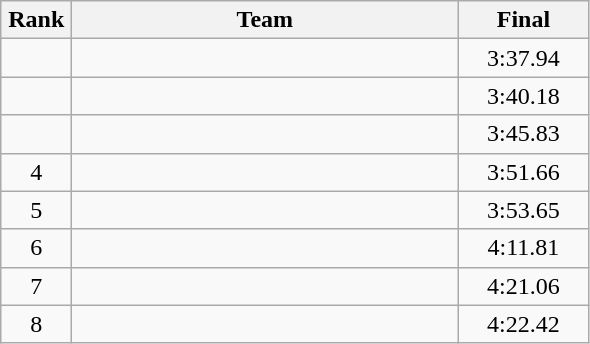<table class=wikitable style="text-align:center">
<tr>
<th width=40>Rank</th>
<th width=250>Team</th>
<th width=80>Final</th>
</tr>
<tr>
<td></td>
<td align=left></td>
<td>3:37.94</td>
</tr>
<tr>
<td></td>
<td align=left></td>
<td>3:40.18</td>
</tr>
<tr>
<td></td>
<td align=left></td>
<td>3:45.83</td>
</tr>
<tr>
<td>4</td>
<td align=left></td>
<td>3:51.66</td>
</tr>
<tr>
<td>5</td>
<td align=left></td>
<td>3:53.65</td>
</tr>
<tr>
<td>6</td>
<td align=left></td>
<td>4:11.81</td>
</tr>
<tr>
<td>7</td>
<td align=left></td>
<td>4:21.06</td>
</tr>
<tr>
<td>8</td>
<td align=left></td>
<td>4:22.42</td>
</tr>
</table>
